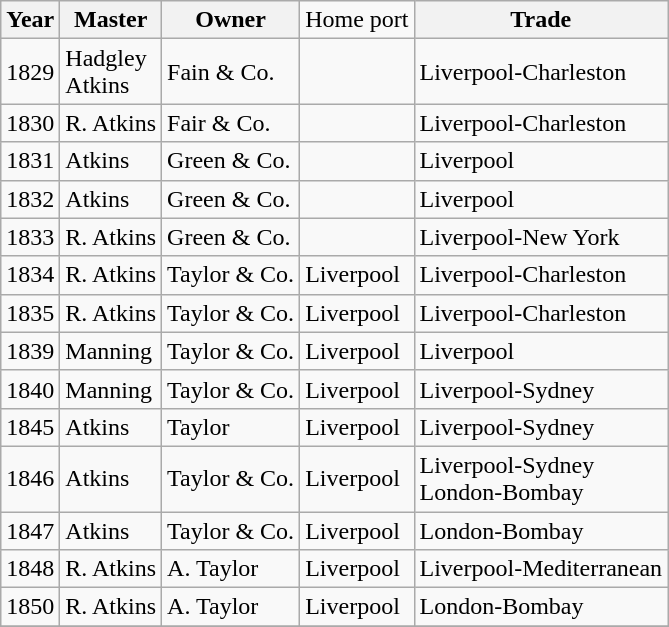<table class="sortable wikitable">
<tr>
<th>Year</th>
<th>Master</th>
<th>Owner</th>
<td>Home port</td>
<th>Trade</th>
</tr>
<tr>
<td>1829</td>
<td>Hadgley<br> Atkins</td>
<td>Fain & Co.</td>
<td></td>
<td>Liverpool-Charleston</td>
</tr>
<tr>
<td>1830</td>
<td>R. Atkins</td>
<td>Fair & Co.</td>
<td></td>
<td>Liverpool-Charleston</td>
</tr>
<tr>
<td>1831</td>
<td>Atkins</td>
<td>Green & Co.</td>
<td></td>
<td>Liverpool</td>
</tr>
<tr>
<td>1832</td>
<td>Atkins</td>
<td>Green & Co.</td>
<td></td>
<td>Liverpool</td>
</tr>
<tr>
<td>1833</td>
<td>R. Atkins</td>
<td>Green & Co.</td>
<td></td>
<td>Liverpool-New York</td>
</tr>
<tr>
<td>1834</td>
<td>R. Atkins</td>
<td>Taylor & Co.</td>
<td>Liverpool</td>
<td>Liverpool-Charleston</td>
</tr>
<tr>
<td>1835</td>
<td>R. Atkins</td>
<td>Taylor & Co.</td>
<td>Liverpool</td>
<td>Liverpool-Charleston</td>
</tr>
<tr>
<td>1839</td>
<td>Manning</td>
<td>Taylor & Co.</td>
<td>Liverpool</td>
<td>Liverpool</td>
</tr>
<tr>
<td>1840</td>
<td>Manning</td>
<td>Taylor & Co.</td>
<td>Liverpool</td>
<td>Liverpool-Sydney</td>
</tr>
<tr>
<td>1845</td>
<td>Atkins</td>
<td>Taylor</td>
<td>Liverpool</td>
<td>Liverpool-Sydney</td>
</tr>
<tr>
<td>1846</td>
<td>Atkins</td>
<td>Taylor & Co.</td>
<td>Liverpool</td>
<td>Liverpool-Sydney<br>London-Bombay</td>
</tr>
<tr>
<td>1847</td>
<td>Atkins</td>
<td>Taylor & Co.</td>
<td>Liverpool</td>
<td>London-Bombay</td>
</tr>
<tr>
<td>1848</td>
<td>R. Atkins</td>
<td>A. Taylor</td>
<td>Liverpool</td>
<td>Liverpool-Mediterranean</td>
</tr>
<tr>
<td>1850</td>
<td>R. Atkins</td>
<td>A. Taylor</td>
<td>Liverpool</td>
<td>London-Bombay</td>
</tr>
<tr>
</tr>
</table>
